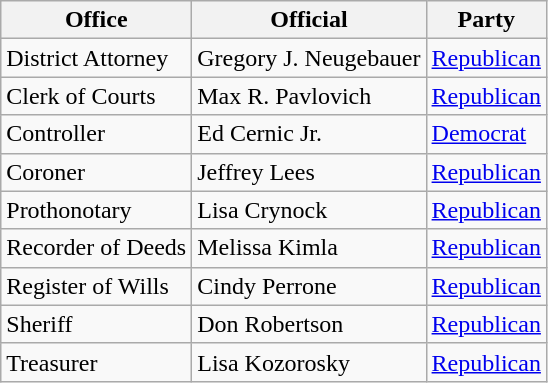<table class="wikitable">
<tr>
<th>Office</th>
<th>Official</th>
<th>Party</th>
</tr>
<tr>
<td>District Attorney</td>
<td>Gregory J. Neugebauer</td>
<td><a href='#'>Republican</a></td>
</tr>
<tr>
<td>Clerk of Courts</td>
<td>Max R. Pavlovich</td>
<td><a href='#'>Republican</a></td>
</tr>
<tr>
<td>Controller</td>
<td>Ed Cernic Jr.</td>
<td><a href='#'>Democrat</a></td>
</tr>
<tr>
<td>Coroner</td>
<td>Jeffrey Lees</td>
<td><a href='#'>Republican</a></td>
</tr>
<tr>
<td>Prothonotary</td>
<td>Lisa Crynock</td>
<td><a href='#'>Republican</a></td>
</tr>
<tr>
<td>Recorder of Deeds</td>
<td>Melissa Kimla</td>
<td><a href='#'>Republican</a></td>
</tr>
<tr>
<td>Register of Wills</td>
<td>Cindy Perrone</td>
<td><a href='#'>Republican</a></td>
</tr>
<tr>
<td>Sheriff</td>
<td>Don Robertson</td>
<td><a href='#'>Republican</a></td>
</tr>
<tr>
<td>Treasurer</td>
<td>Lisa Kozorosky</td>
<td><a href='#'>Republican</a></td>
</tr>
</table>
